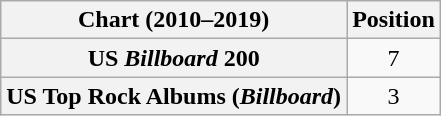<table class="wikitable sortable plainrowheaders" style="text-align:center">
<tr>
<th scope="col">Chart (2010–2019)</th>
<th scope="col">Position</th>
</tr>
<tr>
<th scope="row">US <em>Billboard</em> 200</th>
<td>7</td>
</tr>
<tr>
<th scope="row">US Top Rock Albums (<em>Billboard</em>)</th>
<td>3</td>
</tr>
</table>
